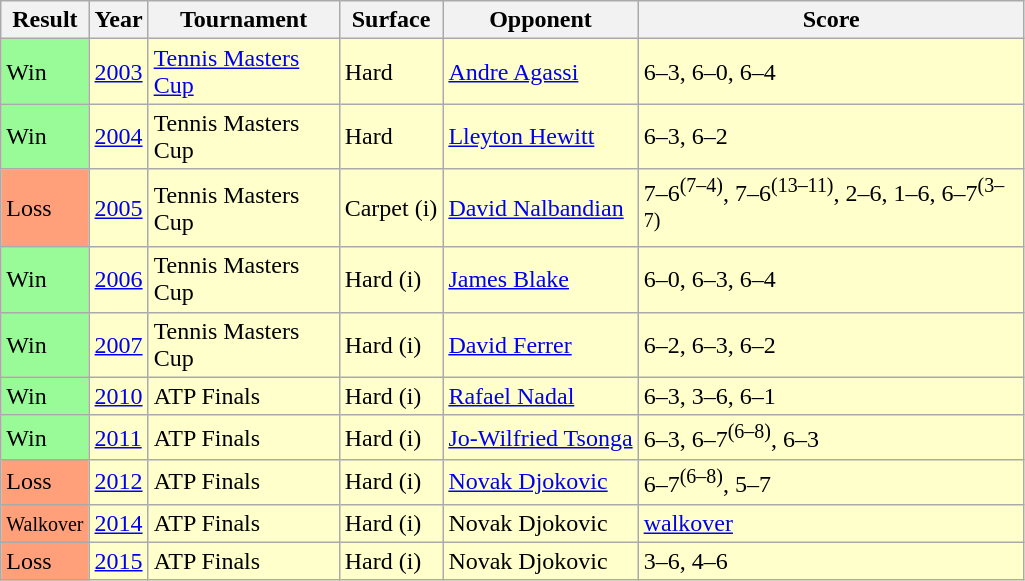<table class="sortable wikitable">
<tr>
<th>Result</th>
<th>Year</th>
<th style="width:120px">Tournament</th>
<th>Surface</th>
<th>Opponent</th>
<th style="width:250px" class="unsortable">Score</th>
</tr>
<tr style="background:#ffffcc;">
<td style="background:#98fb98;">Win</td>
<td><a href='#'>2003</a></td>
<td><a href='#'>Tennis Masters Cup</a></td>
<td>Hard</td>
<td> <a href='#'>Andre Agassi</a></td>
<td>6–3, 6–0, 6–4</td>
</tr>
<tr style="background:#ffffcc;">
<td style="background:#98fb98;">Win</td>
<td><a href='#'>2004</a></td>
<td>Tennis Masters Cup</td>
<td>Hard</td>
<td> <a href='#'>Lleyton Hewitt</a></td>
<td>6–3, 6–2</td>
</tr>
<tr style="background:#ffffcc;">
<td style="background:#ffa07a;">Loss</td>
<td><a href='#'>2005</a></td>
<td>Tennis Masters Cup</td>
<td>Carpet (i)</td>
<td> <a href='#'>David Nalbandian</a></td>
<td>7–6<sup>(7–4)</sup>, 7–6<sup>(13–11)</sup>, 2–6, 1–6, 6–7<sup>(3–7)</sup></td>
</tr>
<tr style="background:#ffffcc;">
<td style="background:#98fb98;">Win</td>
<td><a href='#'>2006</a></td>
<td>Tennis Masters Cup</td>
<td>Hard (i)</td>
<td> <a href='#'>James Blake</a></td>
<td>6–0, 6–3, 6–4</td>
</tr>
<tr style="background:#ffffcc;">
<td style="background:#98fb98;">Win</td>
<td><a href='#'>2007</a></td>
<td>Tennis Masters Cup</td>
<td>Hard (i)</td>
<td> <a href='#'>David Ferrer</a></td>
<td>6–2, 6–3, 6–2</td>
</tr>
<tr style="background:#ffffcc;">
<td style="background:#98fb98;">Win</td>
<td><a href='#'>2010</a></td>
<td>ATP Finals</td>
<td>Hard (i)</td>
<td> <a href='#'>Rafael Nadal</a></td>
<td>6–3, 3–6, 6–1</td>
</tr>
<tr style="background:#ffffcc;">
<td style="background:#98fb98;">Win</td>
<td><a href='#'>2011</a></td>
<td>ATP Finals</td>
<td>Hard (i)</td>
<td> <a href='#'>Jo-Wilfried Tsonga</a></td>
<td>6–3, 6–7<sup>(6–8)</sup>, 6–3</td>
</tr>
<tr style="background:#ffffcc;">
<td style="background:#ffa07a;">Loss</td>
<td><a href='#'>2012</a></td>
<td>ATP Finals</td>
<td>Hard (i)</td>
<td> <a href='#'>Novak Djokovic</a></td>
<td>6–7<sup>(6–8)</sup>, 5–7</td>
</tr>
<tr style="background:#ffffcc;">
<td bgcolor=ffa07a><small>Walkover</small></td>
<td><a href='#'>2014</a></td>
<td>ATP Finals</td>
<td>Hard (i)</td>
<td> Novak Djokovic</td>
<td><a href='#'>walkover</a></td>
</tr>
<tr style="background:#ffffcc;">
<td style="background:#ffa07a;">Loss</td>
<td><a href='#'>2015</a></td>
<td>ATP Finals</td>
<td>Hard (i)</td>
<td> Novak Djokovic</td>
<td>3–6, 4–6</td>
</tr>
</table>
